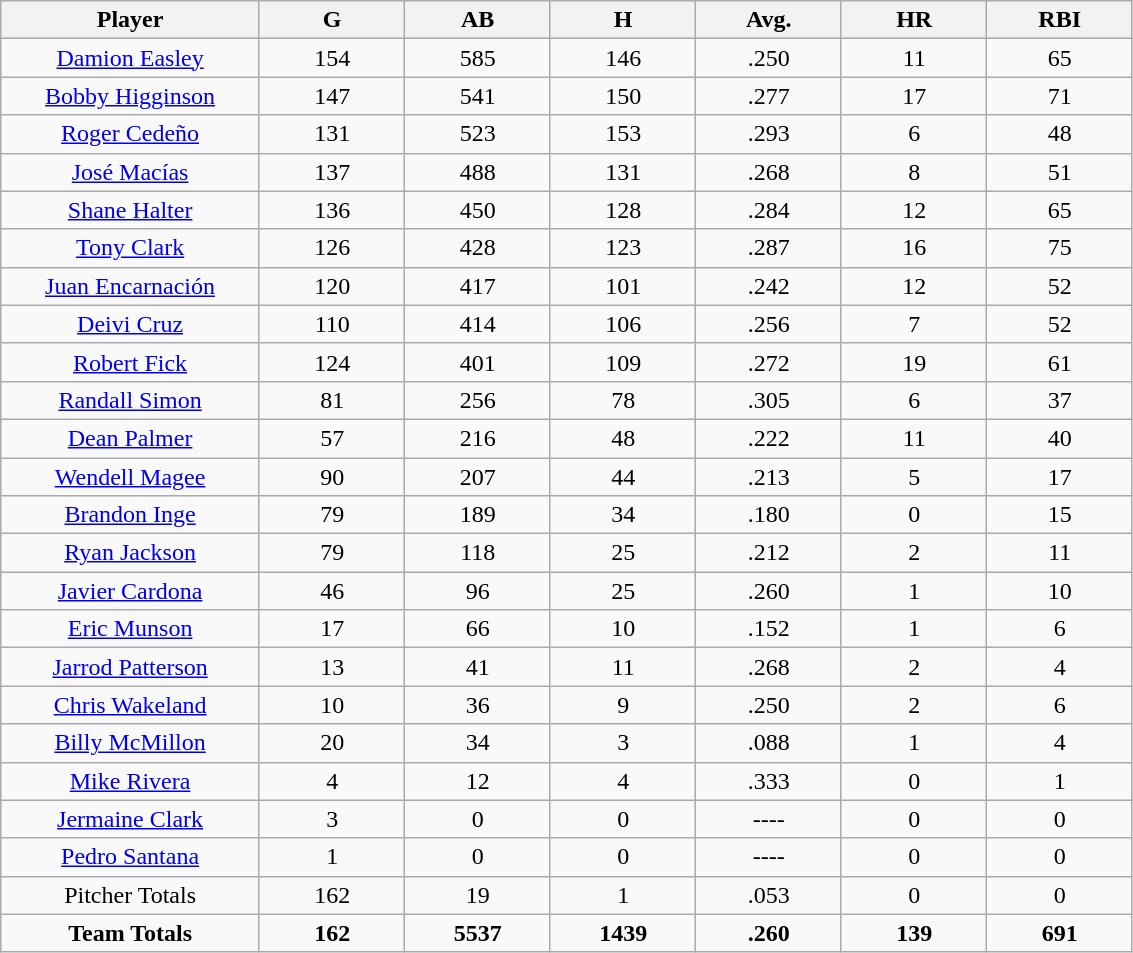<table class="wikitable sortable">
<tr>
<th bgcolor="#DDDDFF" width="16%">Player</th>
<th bgcolor="#DDDDFF" width="9%">G</th>
<th bgcolor="#DDDDFF" width="9%">AB</th>
<th bgcolor="#DDDDFF" width="9%">H</th>
<th bgcolor="#DDDDFF" width="9%">Avg.</th>
<th bgcolor="#DDDDFF" width="9%">HR</th>
<th bgcolor="#DDDDFF" width="9%">RBI</th>
</tr>
<tr align="center">
<td><a href='#'>Damion Easley</a></td>
<td>154</td>
<td>585</td>
<td>146</td>
<td>.250</td>
<td>11</td>
<td>65</td>
</tr>
<tr align=center>
<td><a href='#'>Bobby Higginson</a></td>
<td>147</td>
<td>541</td>
<td>150</td>
<td>.277</td>
<td>17</td>
<td>71</td>
</tr>
<tr align=center>
<td><a href='#'>Roger Cedeño</a></td>
<td>131</td>
<td>523</td>
<td>153</td>
<td>.293</td>
<td>6</td>
<td>48</td>
</tr>
<tr align=center>
<td><a href='#'>José Macías</a></td>
<td>137</td>
<td>488</td>
<td>131</td>
<td>.268</td>
<td>8</td>
<td>51</td>
</tr>
<tr align="center">
<td><a href='#'>Shane Halter</a></td>
<td>136</td>
<td>450</td>
<td>128</td>
<td>.284</td>
<td>12</td>
<td>65</td>
</tr>
<tr align=center>
<td><a href='#'>Tony Clark</a></td>
<td>126</td>
<td>428</td>
<td>123</td>
<td>.287</td>
<td>16</td>
<td>75</td>
</tr>
<tr align="center">
<td><a href='#'>Juan Encarnación</a></td>
<td>120</td>
<td>417</td>
<td>101</td>
<td>.242</td>
<td>12</td>
<td>52</td>
</tr>
<tr align="center">
<td><a href='#'>Deivi Cruz</a></td>
<td>110</td>
<td>414</td>
<td>106</td>
<td>.256</td>
<td>7</td>
<td>52</td>
</tr>
<tr align="center">
<td><a href='#'>Robert Fick</a></td>
<td>124</td>
<td>401</td>
<td>109</td>
<td>.272</td>
<td>19</td>
<td>61</td>
</tr>
<tr align="center">
<td><a href='#'>Randall Simon</a></td>
<td>81</td>
<td>256</td>
<td>78</td>
<td>.305</td>
<td>6</td>
<td>37</td>
</tr>
<tr align=center>
<td><a href='#'>Dean Palmer</a></td>
<td>57</td>
<td>216</td>
<td>48</td>
<td>.222</td>
<td>11</td>
<td>40</td>
</tr>
<tr align=center>
<td><a href='#'>Wendell Magee</a></td>
<td>90</td>
<td>207</td>
<td>44</td>
<td>.213</td>
<td>5</td>
<td>17</td>
</tr>
<tr align="center"">
<td><a href='#'>Brandon Inge</a></td>
<td>79</td>
<td>189</td>
<td>34</td>
<td>.180</td>
<td>0</td>
<td>15</td>
</tr>
<tr align=center>
<td><a href='#'>Ryan Jackson</a></td>
<td>79</td>
<td>118</td>
<td>25</td>
<td>.212</td>
<td>2</td>
<td>11</td>
</tr>
<tr align="center">
<td><a href='#'>Javier Cardona</a></td>
<td>46</td>
<td>96</td>
<td>25</td>
<td>.260</td>
<td>1</td>
<td>10</td>
</tr>
<tr align="center">
<td><a href='#'>Eric Munson</a></td>
<td>17</td>
<td>66</td>
<td>10</td>
<td>.152</td>
<td>1</td>
<td>6</td>
</tr>
<tr align="center">
<td><a href='#'>Jarrod Patterson</a></td>
<td>13</td>
<td>41</td>
<td>11</td>
<td>.268</td>
<td>2</td>
<td>4</td>
</tr>
<tr align="center">
<td><a href='#'>Chris Wakeland</a></td>
<td>10</td>
<td>36</td>
<td>9</td>
<td>.250</td>
<td>2</td>
<td>6</td>
</tr>
<tr align=center>
<td><a href='#'>Billy McMillon</a></td>
<td>20</td>
<td>34</td>
<td>3</td>
<td>.088</td>
<td>1</td>
<td>4</td>
</tr>
<tr align=center>
<td><a href='#'>Mike Rivera</a></td>
<td>4</td>
<td>12</td>
<td>4</td>
<td>.333</td>
<td>0</td>
<td>1</td>
</tr>
<tr align=center>
<td><a href='#'>Jermaine Clark</a></td>
<td>3</td>
<td>0</td>
<td>0</td>
<td>----</td>
<td>0</td>
<td>0</td>
</tr>
<tr align=center>
<td><a href='#'>Pedro Santana</a></td>
<td>1</td>
<td>0</td>
<td>0</td>
<td>----</td>
<td>0</td>
<td>0</td>
</tr>
<tr align=center>
<td>Pitcher Totals</td>
<td>162</td>
<td>19</td>
<td>1</td>
<td>.053</td>
<td>0</td>
<td>0</td>
</tr>
<tr align=center>
<td><strong>Team Totals</strong></td>
<td><strong>162</strong></td>
<td><strong>5537</strong></td>
<td><strong>1439</strong></td>
<td><strong>.260</strong></td>
<td><strong>139</strong></td>
<td><strong>691</strong></td>
</tr>
</table>
